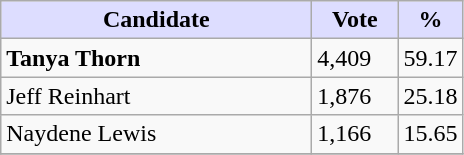<table class="wikitable">
<tr>
<th style="background:#ddf; width:200px;">Candidate</th>
<th style="background:#ddf; width:50px;">Vote</th>
<th style="background:#ddf; width:30px;">%</th>
</tr>
<tr>
<td><strong>Tanya Thorn</strong></td>
<td>4,409</td>
<td>59.17</td>
</tr>
<tr>
<td>Jeff Reinhart</td>
<td>1,876</td>
<td>25.18</td>
</tr>
<tr>
<td>Naydene Lewis</td>
<td>1,166</td>
<td>15.65</td>
</tr>
<tr>
</tr>
</table>
